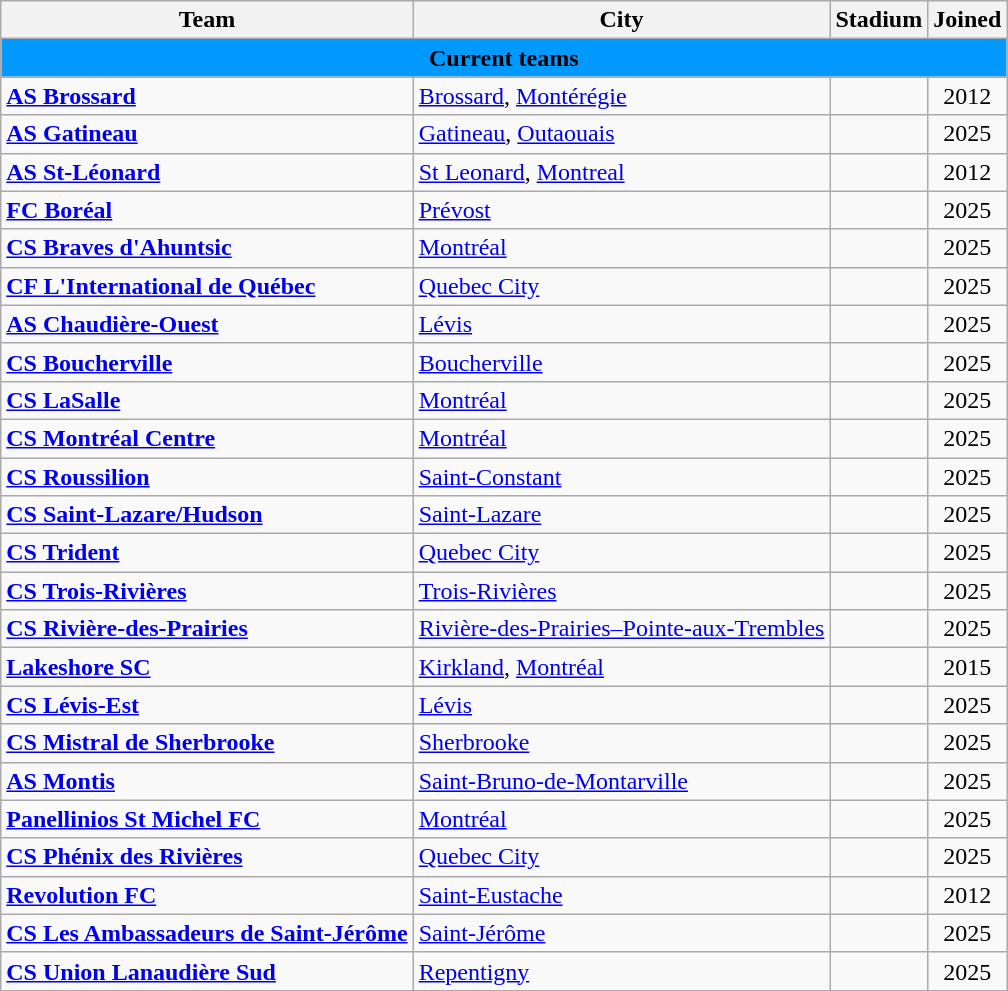<table class="wikitable" style="text-align:left">
<tr>
<th style="background:">Team</th>
<th style="background:">City</th>
<th style="background:">Stadium</th>
<th style="background:">Joined</th>
</tr>
<tr>
<th style="background:#0099FF" colspan="6"><span><strong>Current teams</strong></span></th>
</tr>
<tr>
<td><strong><a href='#'>AS Brossard</a></strong></td>
<td><a href='#'>Brossard</a>, <a href='#'>Montérégie</a></td>
<td></td>
<td align="center">2012</td>
</tr>
<tr>
<td><strong><a href='#'>AS Gatineau</a></strong></td>
<td><a href='#'>Gatineau</a>, <a href='#'>Outaouais</a></td>
<td></td>
<td align="center">2025</td>
</tr>
<tr>
<td><strong><a href='#'>AS St-Léonard</a></strong></td>
<td><a href='#'>St Leonard</a>, <a href='#'>Montreal</a></td>
<td></td>
<td align="center">2012</td>
</tr>
<tr>
<td><strong><a href='#'>FC Boréal</a></strong></td>
<td><a href='#'>Prévost</a></td>
<td></td>
<td align="center">2025</td>
</tr>
<tr>
<td><strong><a href='#'>CS Braves d'Ahuntsic</a></strong></td>
<td><a href='#'>Montréal</a></td>
<td></td>
<td align="center">2025</td>
</tr>
<tr>
<td><strong><a href='#'>CF L'International de Québec</a></strong></td>
<td><a href='#'>Quebec City</a></td>
<td></td>
<td align="center">2025</td>
</tr>
<tr>
<td><strong><a href='#'>AS Chaudière-Ouest</a></strong></td>
<td><a href='#'>Lévis</a></td>
<td></td>
<td align="center">2025</td>
</tr>
<tr>
<td><strong><a href='#'>CS Boucherville</a></strong></td>
<td><a href='#'>Boucherville</a></td>
<td></td>
<td align="center">2025</td>
</tr>
<tr>
<td><strong><a href='#'>CS LaSalle</a></strong></td>
<td><a href='#'>Montréal</a></td>
<td></td>
<td align="center">2025</td>
</tr>
<tr>
<td><strong><a href='#'>CS Montréal Centre</a></strong></td>
<td><a href='#'>Montréal</a></td>
<td></td>
<td align="center">2025</td>
</tr>
<tr>
<td><strong><a href='#'>CS Roussilion</a></strong></td>
<td><a href='#'>Saint-Constant</a></td>
<td></td>
<td align="center">2025</td>
</tr>
<tr>
<td><strong><a href='#'>CS Saint-Lazare/Hudson</a></strong></td>
<td><a href='#'>Saint-Lazare</a></td>
<td></td>
<td align="center">2025</td>
</tr>
<tr>
<td><strong><a href='#'>CS Trident</a></strong></td>
<td><a href='#'>Quebec City</a></td>
<td></td>
<td align="center">2025</td>
</tr>
<tr>
<td><strong><a href='#'>CS Trois-Rivières</a></strong></td>
<td><a href='#'>Trois-Rivières</a></td>
<td></td>
<td align="center">2025</td>
</tr>
<tr>
<td><strong><a href='#'>CS Rivière-des-Prairies</a></strong></td>
<td><a href='#'>Rivière-des-Prairies–Pointe-aux-Trembles</a></td>
<td></td>
<td align="center">2025</td>
</tr>
<tr>
<td><strong><a href='#'>Lakeshore SC</a></strong></td>
<td><a href='#'>Kirkland</a>, <a href='#'>Montréal</a></td>
<td></td>
<td align="center">2015</td>
</tr>
<tr>
<td><strong><a href='#'>CS Lévis-Est</a></strong></td>
<td><a href='#'>Lévis</a></td>
<td></td>
<td align="center">2025</td>
</tr>
<tr>
<td><strong><a href='#'>CS Mistral de Sherbrooke</a></strong></td>
<td><a href='#'>Sherbrooke</a></td>
<td></td>
<td align="center">2025</td>
</tr>
<tr>
<td><strong><a href='#'>AS Montis</a></strong></td>
<td><a href='#'>Saint-Bruno-de-Montarville</a></td>
<td></td>
<td align="center">2025</td>
</tr>
<tr>
<td><strong><a href='#'>Panellinios St Michel FC</a></strong></td>
<td><a href='#'>Montréal</a></td>
<td></td>
<td align="center">2025</td>
</tr>
<tr>
<td><strong><a href='#'>CS Phénix des Rivières</a></strong></td>
<td><a href='#'>Quebec City</a></td>
<td></td>
<td align="center">2025</td>
</tr>
<tr>
<td><strong><a href='#'>Revolution FC</a></strong></td>
<td><a href='#'>Saint-Eustache</a></td>
<td></td>
<td align="center">2012</td>
</tr>
<tr>
<td><strong><a href='#'>CS Les Ambassadeurs de Saint-Jérôme</a></strong></td>
<td><a href='#'>Saint-Jérôme</a></td>
<td></td>
<td align="center">2025</td>
</tr>
<tr>
<td><strong><a href='#'>CS Union Lanaudière Sud</a></strong></td>
<td><a href='#'>Repentigny</a></td>
<td></td>
<td align="center">2025</td>
</tr>
<tr>
</tr>
</table>
